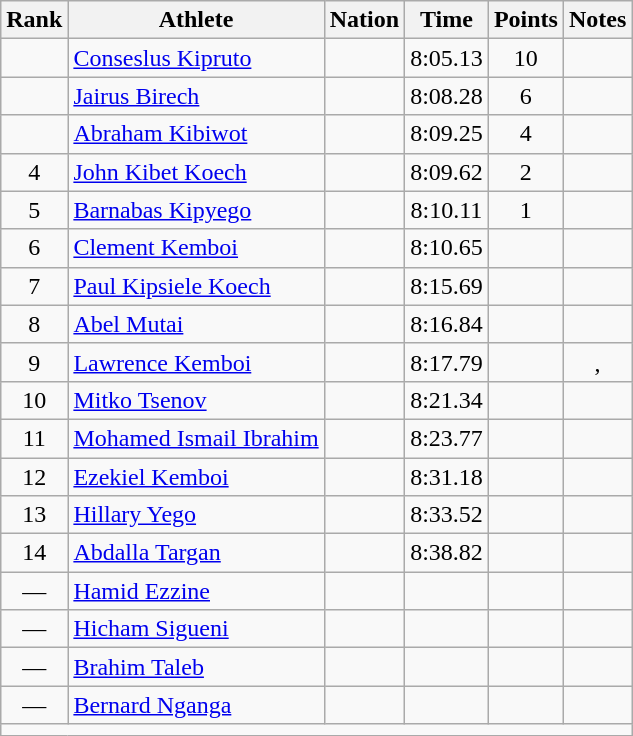<table class="wikitable mw-datatable sortable" style="text-align:center;">
<tr>
<th>Rank</th>
<th>Athlete</th>
<th>Nation</th>
<th>Time</th>
<th>Points</th>
<th>Notes</th>
</tr>
<tr>
<td></td>
<td align=left><a href='#'>Conseslus Kipruto</a></td>
<td align=left></td>
<td>8:05.13</td>
<td>10</td>
<td></td>
</tr>
<tr>
<td></td>
<td align=left><a href='#'>Jairus Birech</a></td>
<td align=left></td>
<td>8:08.28</td>
<td>6</td>
<td></td>
</tr>
<tr>
<td></td>
<td align=left><a href='#'>Abraham Kibiwot</a></td>
<td align=left></td>
<td>8:09.25</td>
<td>4</td>
<td></td>
</tr>
<tr>
<td>4</td>
<td align=left><a href='#'>John Kibet Koech</a></td>
<td align=left></td>
<td>8:09.62</td>
<td>2</td>
<td></td>
</tr>
<tr>
<td>5</td>
<td align=left><a href='#'>Barnabas Kipyego</a></td>
<td align=left></td>
<td>8:10.11</td>
<td>1</td>
<td></td>
</tr>
<tr>
<td>6</td>
<td align=left><a href='#'>Clement Kemboi</a></td>
<td align=left></td>
<td>8:10.65</td>
<td></td>
<td></td>
</tr>
<tr>
<td>7</td>
<td align=left><a href='#'>Paul Kipsiele Koech</a></td>
<td align=left></td>
<td>8:15.69</td>
<td></td>
<td></td>
</tr>
<tr>
<td>8</td>
<td align=left><a href='#'>Abel Mutai</a></td>
<td align=left></td>
<td>8:16.84</td>
<td></td>
<td></td>
</tr>
<tr>
<td>9</td>
<td align=left><a href='#'>Lawrence Kemboi</a></td>
<td align=left></td>
<td>8:17.79</td>
<td></td>
<td>, </td>
</tr>
<tr>
<td>10</td>
<td align=left><a href='#'>Mitko Tsenov</a></td>
<td align=left></td>
<td>8:21.34</td>
<td></td>
<td></td>
</tr>
<tr>
<td>11</td>
<td align=left><a href='#'>Mohamed Ismail Ibrahim</a></td>
<td align=left></td>
<td>8:23.77</td>
<td></td>
<td><strong></strong></td>
</tr>
<tr>
<td>12</td>
<td align=left><a href='#'>Ezekiel Kemboi</a></td>
<td align=left></td>
<td>8:31.18</td>
<td></td>
<td></td>
</tr>
<tr>
<td>13</td>
<td align=left><a href='#'>Hillary Yego</a></td>
<td align=left></td>
<td>8:33.52</td>
<td></td>
<td></td>
</tr>
<tr>
<td>14</td>
<td align=left><a href='#'>Abdalla Targan</a></td>
<td align=left></td>
<td>8:38.82</td>
<td></td>
<td></td>
</tr>
<tr>
<td>—</td>
<td align=left><a href='#'>Hamid Ezzine</a></td>
<td align=left></td>
<td></td>
<td></td>
<td></td>
</tr>
<tr>
<td>—</td>
<td align=left><a href='#'>Hicham Sigueni</a></td>
<td align=left></td>
<td></td>
<td></td>
<td></td>
</tr>
<tr>
<td>—</td>
<td align=left><a href='#'>Brahim Taleb</a></td>
<td align=left></td>
<td></td>
<td></td>
<td></td>
</tr>
<tr>
<td>—</td>
<td align=left><a href='#'>Bernard Nganga</a></td>
<td align=left></td>
<td></td>
<td></td>
<td></td>
</tr>
<tr class="sortbottom">
<td colspan=6></td>
</tr>
</table>
